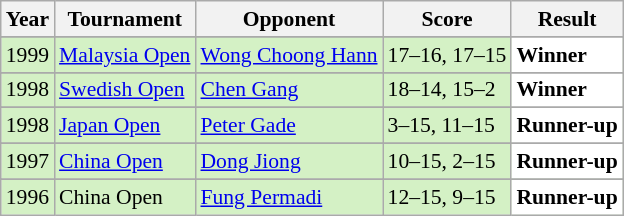<table class="sortable wikitable" style="font-size: 90%;">
<tr>
<th>Year</th>
<th>Tournament</th>
<th>Opponent</th>
<th>Score</th>
<th>Result</th>
</tr>
<tr>
</tr>
<tr style="background:#D4F1C5">
<td align="center">1999</td>
<td align="left"><a href='#'>Malaysia Open</a></td>
<td align="left"> <a href='#'>Wong Choong Hann</a></td>
<td align="left">17–16, 17–15</td>
<td style="text-align:left; background:white"> <strong>Winner</strong></td>
</tr>
<tr>
</tr>
<tr style="background:#D4F1C5">
<td align="center">1998</td>
<td align="left"><a href='#'>Swedish Open</a></td>
<td align="left"> <a href='#'>Chen Gang</a></td>
<td align="left">18–14, 15–2</td>
<td style="text-align:left; background:white"> <strong>Winner</strong></td>
</tr>
<tr>
</tr>
<tr style="background:#D4F1C5">
<td align="center">1998</td>
<td align="left"><a href='#'>Japan Open</a></td>
<td align="left"> <a href='#'>Peter Gade</a></td>
<td align="left">3–15, 11–15</td>
<td style="text-align:left; background:white"> <strong>Runner-up</strong></td>
</tr>
<tr>
</tr>
<tr style="background:#D4F1C5">
<td align="center">1997</td>
<td align="left"><a href='#'>China Open</a></td>
<td align="left"> <a href='#'>Dong Jiong</a></td>
<td align="left">10–15, 2–15</td>
<td style="text-align:left; background:white"> <strong>Runner-up</strong></td>
</tr>
<tr>
</tr>
<tr style="background:#D4F1C5">
<td align="center">1996</td>
<td align="left">China Open</td>
<td align="left"> <a href='#'>Fung Permadi</a></td>
<td align="left">12–15, 9–15</td>
<td style="text-align:left; background:white"> <strong>Runner-up</strong></td>
</tr>
</table>
